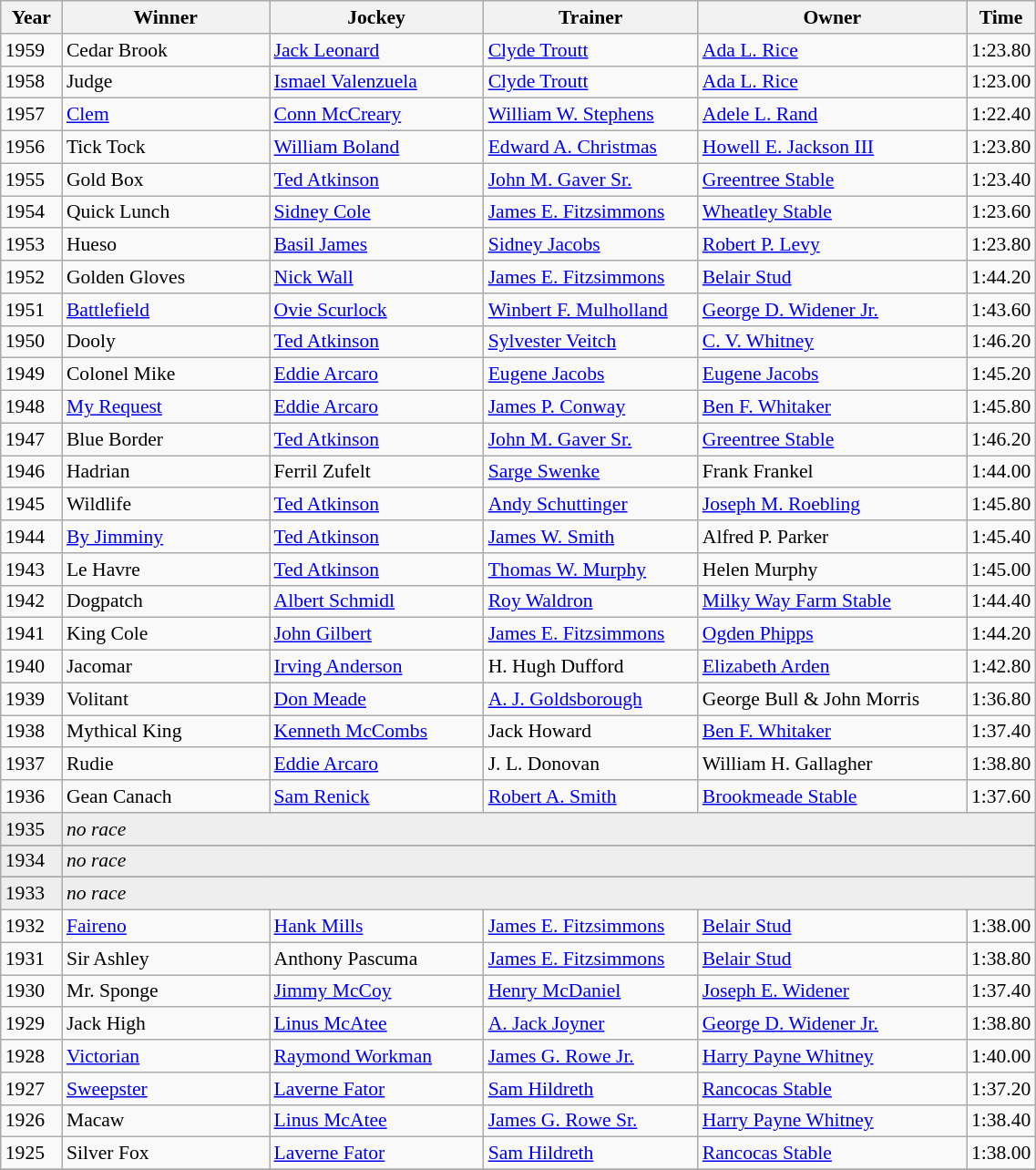<table class="wikitable sortable" style="font-size:90%">
<tr>
<th style="width:38px">Year<br></th>
<th style="width:145px">Winner<br></th>
<th style="width:150px">Jockey<br></th>
<th style="width:150px">Trainer<br></th>
<th style="width:190px">Owner<br></th>
<th>Time</th>
</tr>
<tr>
<td>1959</td>
<td>Cedar Brook</td>
<td><a href='#'>Jack Leonard</a></td>
<td><a href='#'>Clyde Troutt</a></td>
<td><a href='#'>Ada L. Rice</a></td>
<td>1:23.80</td>
</tr>
<tr>
<td>1958</td>
<td>Judge</td>
<td><a href='#'>Ismael Valenzuela</a></td>
<td><a href='#'>Clyde Troutt</a></td>
<td><a href='#'>Ada L. Rice</a></td>
<td>1:23.00</td>
</tr>
<tr>
<td>1957</td>
<td><a href='#'>Clem</a></td>
<td><a href='#'>Conn McCreary</a></td>
<td><a href='#'>William W. Stephens</a></td>
<td><a href='#'>Adele L. Rand</a></td>
<td>1:22.40</td>
</tr>
<tr>
<td>1956</td>
<td>Tick Tock</td>
<td><a href='#'>William Boland</a></td>
<td><a href='#'>Edward A. Christmas</a></td>
<td><a href='#'>Howell E. Jackson III</a></td>
<td>1:23.80</td>
</tr>
<tr>
<td>1955</td>
<td>Gold Box</td>
<td><a href='#'>Ted Atkinson</a></td>
<td><a href='#'>John M. Gaver Sr.</a></td>
<td><a href='#'>Greentree Stable</a></td>
<td>1:23.40</td>
</tr>
<tr>
<td>1954</td>
<td>Quick Lunch</td>
<td><a href='#'>Sidney Cole</a></td>
<td><a href='#'>James E. Fitzsimmons</a></td>
<td><a href='#'>Wheatley Stable</a></td>
<td>1:23.60</td>
</tr>
<tr>
<td>1953</td>
<td>Hueso</td>
<td><a href='#'>Basil James</a></td>
<td><a href='#'>Sidney Jacobs</a></td>
<td><a href='#'>Robert P. Levy</a></td>
<td>1:23.80</td>
</tr>
<tr>
<td>1952</td>
<td>Golden Gloves</td>
<td><a href='#'>Nick Wall</a></td>
<td><a href='#'>James E. Fitzsimmons</a></td>
<td><a href='#'>Belair Stud</a></td>
<td>1:44.20</td>
</tr>
<tr>
<td>1951</td>
<td><a href='#'>Battlefield</a></td>
<td><a href='#'>Ovie Scurlock</a></td>
<td><a href='#'>Winbert F. Mulholland</a></td>
<td><a href='#'>George D. Widener Jr.</a></td>
<td>1:43.60</td>
</tr>
<tr>
<td>1950</td>
<td>Dooly</td>
<td><a href='#'>Ted Atkinson</a></td>
<td><a href='#'>Sylvester Veitch</a></td>
<td><a href='#'>C. V. Whitney</a></td>
<td>1:46.20</td>
</tr>
<tr>
<td>1949</td>
<td>Colonel Mike</td>
<td><a href='#'>Eddie Arcaro</a></td>
<td><a href='#'>Eugene Jacobs</a></td>
<td><a href='#'>Eugene Jacobs</a></td>
<td>1:45.20</td>
</tr>
<tr>
<td>1948</td>
<td><a href='#'>My Request</a></td>
<td><a href='#'>Eddie Arcaro</a></td>
<td><a href='#'>James P. Conway</a></td>
<td><a href='#'>Ben F. Whitaker</a></td>
<td>1:45.80</td>
</tr>
<tr>
<td>1947</td>
<td>Blue Border</td>
<td><a href='#'>Ted Atkinson</a></td>
<td><a href='#'>John M. Gaver Sr.</a></td>
<td><a href='#'>Greentree Stable</a></td>
<td>1:46.20</td>
</tr>
<tr>
<td>1946</td>
<td>Hadrian</td>
<td>Ferril Zufelt</td>
<td><a href='#'>Sarge Swenke</a></td>
<td>Frank Frankel</td>
<td>1:44.00</td>
</tr>
<tr>
<td>1945</td>
<td>Wildlife</td>
<td><a href='#'>Ted Atkinson</a></td>
<td><a href='#'>Andy Schuttinger</a></td>
<td><a href='#'>Joseph M. Roebling</a></td>
<td>1:45.80</td>
</tr>
<tr>
<td>1944</td>
<td><a href='#'>By Jimminy</a></td>
<td><a href='#'>Ted Atkinson</a></td>
<td><a href='#'>James W. Smith</a></td>
<td>Alfred P. Parker</td>
<td>1:45.40</td>
</tr>
<tr>
<td>1943</td>
<td>Le Havre</td>
<td><a href='#'>Ted Atkinson</a></td>
<td><a href='#'>Thomas W. Murphy</a></td>
<td>Helen Murphy</td>
<td>1:45.00</td>
</tr>
<tr>
<td>1942</td>
<td>Dogpatch</td>
<td><a href='#'>Albert Schmidl</a></td>
<td><a href='#'>Roy Waldron</a></td>
<td><a href='#'>Milky Way Farm Stable</a></td>
<td>1:44.40</td>
</tr>
<tr>
<td>1941</td>
<td>King Cole</td>
<td><a href='#'>John Gilbert</a></td>
<td><a href='#'>James E. Fitzsimmons</a></td>
<td><a href='#'>Ogden Phipps</a></td>
<td>1:44.20</td>
</tr>
<tr>
<td>1940</td>
<td>Jacomar</td>
<td><a href='#'>Irving Anderson</a></td>
<td>H. Hugh Dufford</td>
<td><a href='#'>Elizabeth Arden</a></td>
<td>1:42.80</td>
</tr>
<tr>
<td>1939</td>
<td>Volitant</td>
<td><a href='#'>Don Meade</a></td>
<td><a href='#'>A. J. Goldsborough</a></td>
<td>George Bull & John Morris</td>
<td>1:36.80</td>
</tr>
<tr>
<td>1938</td>
<td>Mythical King</td>
<td><a href='#'>Kenneth McCombs</a></td>
<td>Jack Howard</td>
<td><a href='#'>Ben F. Whitaker</a></td>
<td>1:37.40</td>
</tr>
<tr>
<td>1937</td>
<td>Rudie</td>
<td><a href='#'>Eddie Arcaro</a></td>
<td>J. L. Donovan</td>
<td>William H. Gallagher</td>
<td>1:38.80</td>
</tr>
<tr>
<td>1936</td>
<td>Gean Canach</td>
<td><a href='#'>Sam Renick</a></td>
<td><a href='#'>Robert A. Smith</a></td>
<td><a href='#'>Brookmeade Stable</a></td>
<td>1:37.60</td>
</tr>
<tr bgcolor="#eeeeee">
<td>1935</td>
<td colspan=5><em>no race</em></td>
</tr>
<tr>
</tr>
<tr bgcolor="#eeeeee">
<td>1934</td>
<td colspan=5><em>no race</em></td>
</tr>
<tr>
</tr>
<tr bgcolor="#eeeeee">
<td>1933</td>
<td colspan=5><em>no race</em></td>
</tr>
<tr>
<td>1932</td>
<td><a href='#'>Faireno</a></td>
<td><a href='#'>Hank Mills</a></td>
<td><a href='#'>James E. Fitzsimmons</a></td>
<td><a href='#'>Belair Stud</a></td>
<td>1:38.00</td>
</tr>
<tr>
<td>1931</td>
<td>Sir Ashley</td>
<td>Anthony Pascuma</td>
<td><a href='#'>James E. Fitzsimmons</a></td>
<td><a href='#'>Belair Stud</a></td>
<td>1:38.80</td>
</tr>
<tr>
<td>1930</td>
<td>Mr. Sponge</td>
<td><a href='#'>Jimmy McCoy</a></td>
<td><a href='#'>Henry McDaniel</a></td>
<td><a href='#'>Joseph E. Widener</a></td>
<td>1:37.40</td>
</tr>
<tr>
<td>1929</td>
<td>Jack High</td>
<td><a href='#'>Linus McAtee</a></td>
<td><a href='#'>A. Jack Joyner</a></td>
<td><a href='#'>George D. Widener Jr.</a></td>
<td>1:38.80</td>
</tr>
<tr>
<td>1928</td>
<td><a href='#'>Victorian</a></td>
<td><a href='#'>Raymond Workman</a></td>
<td><a href='#'>James G. Rowe Jr.</a></td>
<td><a href='#'>Harry Payne Whitney</a></td>
<td>1:40.00</td>
</tr>
<tr>
<td>1927</td>
<td><a href='#'>Sweepster</a></td>
<td><a href='#'>Laverne Fator</a></td>
<td><a href='#'>Sam Hildreth</a></td>
<td><a href='#'>Rancocas Stable</a></td>
<td>1:37.20</td>
</tr>
<tr>
<td>1926</td>
<td>Macaw</td>
<td><a href='#'>Linus McAtee</a></td>
<td><a href='#'>James G. Rowe Sr.</a></td>
<td><a href='#'>Harry Payne Whitney</a></td>
<td>1:38.40</td>
</tr>
<tr>
<td>1925</td>
<td>Silver Fox</td>
<td><a href='#'>Laverne Fator</a></td>
<td><a href='#'>Sam Hildreth</a></td>
<td><a href='#'>Rancocas Stable</a></td>
<td>1:38.00</td>
</tr>
<tr>
</tr>
</table>
